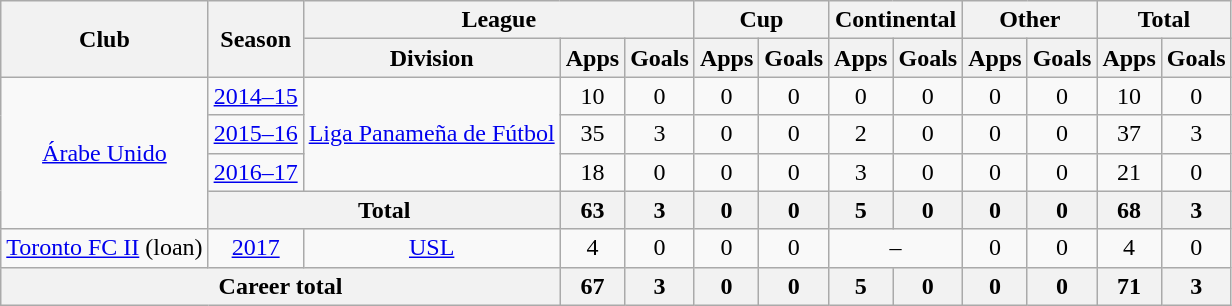<table class="wikitable" style="text-align: center">
<tr>
<th rowspan="2">Club</th>
<th rowspan="2">Season</th>
<th colspan="3">League</th>
<th colspan="2">Cup</th>
<th colspan="2">Continental</th>
<th colspan="2">Other</th>
<th colspan="2">Total</th>
</tr>
<tr>
<th>Division</th>
<th>Apps</th>
<th>Goals</th>
<th>Apps</th>
<th>Goals</th>
<th>Apps</th>
<th>Goals</th>
<th>Apps</th>
<th>Goals</th>
<th>Apps</th>
<th>Goals</th>
</tr>
<tr>
<td rowspan="4"><a href='#'>Árabe Unido</a></td>
<td><a href='#'>2014–15</a></td>
<td rowspan="3"><a href='#'>Liga Panameña de Fútbol</a></td>
<td>10</td>
<td>0</td>
<td>0</td>
<td>0</td>
<td>0</td>
<td>0</td>
<td>0</td>
<td>0</td>
<td>10</td>
<td>0</td>
</tr>
<tr>
<td><a href='#'>2015–16</a></td>
<td>35</td>
<td>3</td>
<td>0</td>
<td>0</td>
<td>2</td>
<td>0</td>
<td>0</td>
<td>0</td>
<td>37</td>
<td>3</td>
</tr>
<tr>
<td><a href='#'>2016–17</a></td>
<td>18</td>
<td>0</td>
<td>0</td>
<td>0</td>
<td>3</td>
<td>0</td>
<td>0</td>
<td>0</td>
<td>21</td>
<td>0</td>
</tr>
<tr>
<th colspan="2"><strong>Total</strong></th>
<th>63</th>
<th>3</th>
<th>0</th>
<th>0</th>
<th>5</th>
<th>0</th>
<th>0</th>
<th>0</th>
<th>68</th>
<th>3</th>
</tr>
<tr>
<td><a href='#'>Toronto FC II</a> (loan)</td>
<td><a href='#'>2017</a></td>
<td><a href='#'>USL</a></td>
<td>4</td>
<td>0</td>
<td>0</td>
<td>0</td>
<td colspan="2">–</td>
<td>0</td>
<td>0</td>
<td>4</td>
<td>0</td>
</tr>
<tr>
<th colspan="3"><strong>Career total</strong></th>
<th>67</th>
<th>3</th>
<th>0</th>
<th>0</th>
<th>5</th>
<th>0</th>
<th>0</th>
<th>0</th>
<th>71</th>
<th>3</th>
</tr>
</table>
